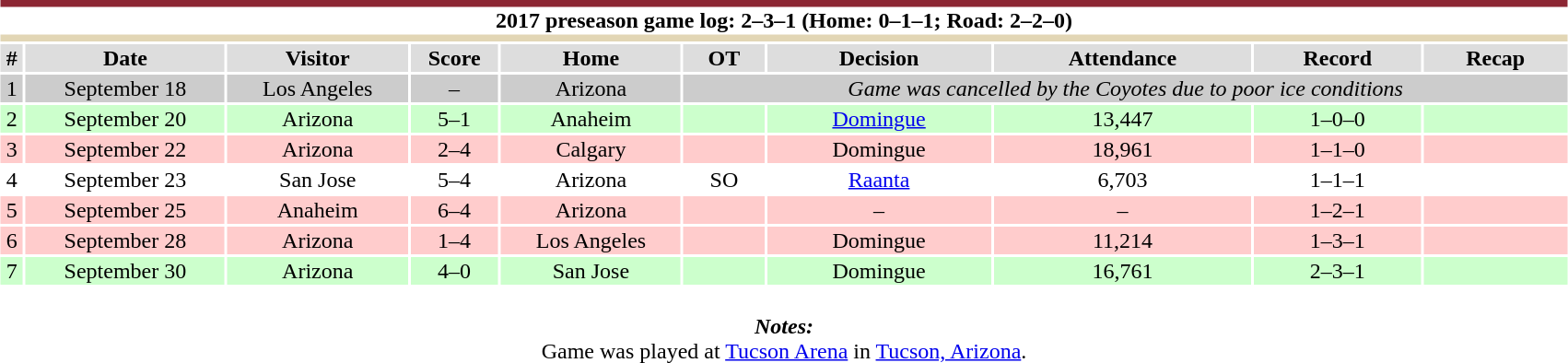<table class="toccolours collapsible collapsed" style="width:90%; clear:both; margin:1.5em auto; text-align:center;">
<tr>
<th colspan=10 style="background:#FFFFFF; border-top:#8C2633 5px solid; border-bottom:#E2D6B5 5px solid;">2017 preseason game log: 2–3–1 (Home: 0–1–1; Road: 2–2–0)</th>
</tr>
<tr style="background:#ddd;">
<th>#</th>
<th>Date</th>
<th>Visitor</th>
<th>Score</th>
<th>Home</th>
<th>OT</th>
<th>Decision</th>
<th>Attendance</th>
<th>Record</th>
<th>Recap</th>
</tr>
<tr style="background:#ccc;">
<td>1</td>
<td>September 18</td>
<td>Los Angeles</td>
<td>–</td>
<td>Arizona</td>
<td colspan="5"><em>Game was cancelled by the Coyotes due to poor ice conditions</em></td>
</tr>
<tr style="background:#cfc;">
<td>2</td>
<td>September 20</td>
<td>Arizona</td>
<td>5–1</td>
<td>Anaheim</td>
<td></td>
<td><a href='#'>Domingue</a></td>
<td>13,447</td>
<td>1–0–0</td>
<td></td>
</tr>
<tr style="background:#fcc;">
<td>3</td>
<td>September 22</td>
<td>Arizona</td>
<td>2–4</td>
<td>Calgary</td>
<td></td>
<td>Domingue</td>
<td>18,961</td>
<td>1–1–0</td>
<td></td>
</tr>
<tr style="background:#fff;">
<td>4</td>
<td>September 23</td>
<td>San Jose</td>
<td>5–4</td>
<td>Arizona</td>
<td>SO</td>
<td><a href='#'>Raanta</a></td>
<td>6,703</td>
<td>1–1–1</td>
<td></td>
</tr>
<tr style="background:#fcc;">
<td>5</td>
<td>September 25</td>
<td>Anaheim</td>
<td>6–4</td>
<td>Arizona</td>
<td></td>
<td>–</td>
<td>–</td>
<td>1–2–1</td>
<td></td>
</tr>
<tr style="background:#fcc;">
<td>6</td>
<td>September 28</td>
<td>Arizona</td>
<td>1–4</td>
<td>Los Angeles</td>
<td></td>
<td>Domingue</td>
<td>11,214</td>
<td>1–3–1</td>
<td></td>
</tr>
<tr style="background:#cfc;">
<td>7</td>
<td>September 30</td>
<td>Arizona</td>
<td>4–0</td>
<td>San Jose</td>
<td></td>
<td>Domingue</td>
<td>16,761</td>
<td>2–3–1</td>
<td></td>
</tr>
<tr>
<td colspan="10" style="text-align:center;"><br><strong><em>Notes:</em></strong><br>
Game was played at <a href='#'>Tucson Arena</a> in <a href='#'>Tucson, Arizona</a>.</td>
</tr>
</table>
